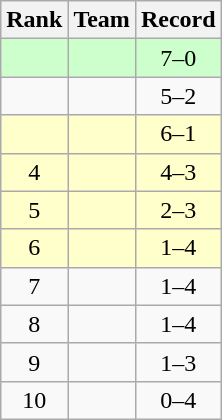<table class=wikitable style="text-align:center;">
<tr>
<th>Rank</th>
<th>Team</th>
<th>Record</th>
</tr>
<tr bgcolor=ccffcc>
<td></td>
<td align=left></td>
<td>7–0</td>
</tr>
<tr>
<td></td>
<td align=left></td>
<td>5–2</td>
</tr>
<tr bgcolor=ffffcc>
<td></td>
<td align=left></td>
<td>6–1</td>
</tr>
<tr bgcolor=ffffcc>
<td>4</td>
<td align=left></td>
<td>4–3</td>
</tr>
<tr bgcolor=ffffcc>
<td>5</td>
<td align=left></td>
<td>2–3</td>
</tr>
<tr bgcolor=ffffcc>
<td>6</td>
<td align=left></td>
<td>1–4</td>
</tr>
<tr>
<td>7</td>
<td align=left></td>
<td>1–4</td>
</tr>
<tr>
<td>8</td>
<td align=left></td>
<td>1–4</td>
</tr>
<tr>
<td>9</td>
<td align=left></td>
<td>1–3</td>
</tr>
<tr>
<td>10</td>
<td align=left></td>
<td>0–4</td>
</tr>
</table>
